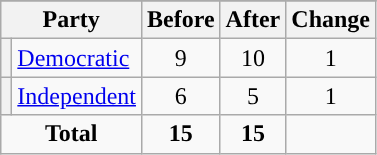<table class="wikitable" style="text-align:center;">
<tr>
</tr>
<tr>
<th colspan=2>Party</th>
<th>Before</th>
<th>After</th>
<th>Change</th>
</tr>
<tr>
<th style="background-color:"></th>
<td style="text-align:left;"><a href='#'>Democratic</a></td>
<td>9</td>
<td>10</td>
<td> 1</td>
</tr>
<tr>
<th style="background-color:"></th>
<td style="text-align:left;"><a href='#'>Independent</a></td>
<td>6</td>
<td>5</td>
<td> 1</td>
</tr>
<tr>
<td colspan=2><strong>Total</strong></td>
<td><strong>15</strong></td>
<td><strong>15</strong></td>
<td></td>
</tr>
</table>
